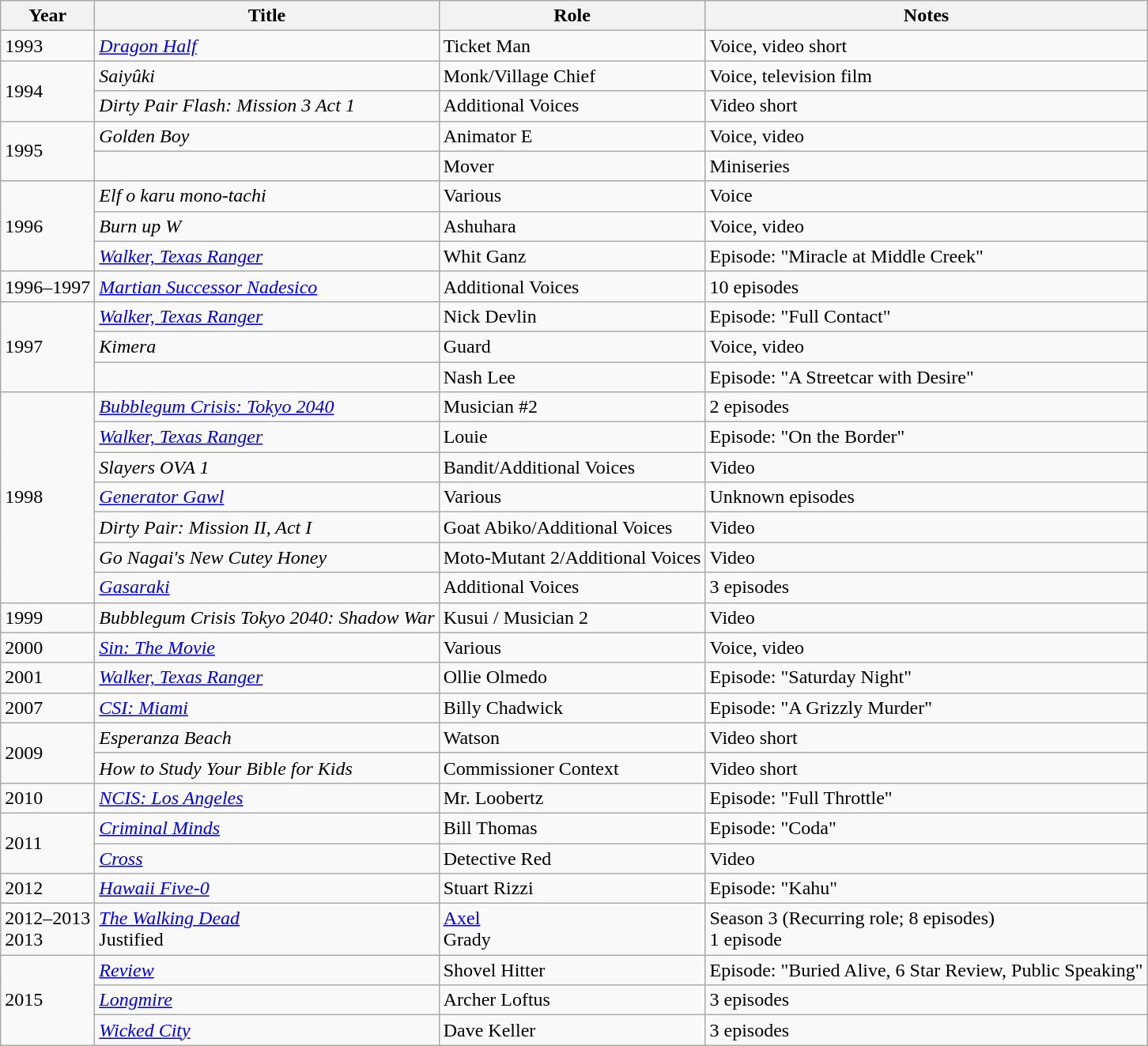<table class="wikitable sortable">
<tr>
<th>Year</th>
<th>Title</th>
<th>Role</th>
<th class="unsortable">Notes</th>
</tr>
<tr>
<td>1993</td>
<td><em><a href='#'>Dragon Half</a></em></td>
<td>Ticket Man</td>
<td>Voice, video short</td>
</tr>
<tr>
<td rowspan=2>1994</td>
<td><em>Saiyûki</em></td>
<td>Monk/Village Chief</td>
<td>Voice, television film</td>
</tr>
<tr>
<td><em>Dirty Pair Flash: Mission 3 Act 1</em></td>
<td>Additional Voices</td>
<td>Video short</td>
</tr>
<tr>
<td rowspan=2>1995</td>
<td><em>Golden Boy</em></td>
<td>Animator E</td>
<td>Voice, video</td>
</tr>
<tr>
<td><em></em></td>
<td>Mover</td>
<td>Miniseries</td>
</tr>
<tr>
<td rowspan=3>1996</td>
<td><em>Elf o karu mono-tachi</em></td>
<td>Various</td>
<td>Voice</td>
</tr>
<tr>
<td><em>Burn up W</em></td>
<td>Ashuhara</td>
<td>Voice, video</td>
</tr>
<tr>
<td><em><a href='#'>Walker, Texas Ranger</a></em></td>
<td>Whit Ganz</td>
<td>Episode: "Miracle at Middle Creek"</td>
</tr>
<tr>
<td>1996–1997</td>
<td><em><a href='#'>Martian Successor Nadesico</a></em></td>
<td>Additional Voices</td>
<td>10 episodes</td>
</tr>
<tr>
<td rowspan=3>1997</td>
<td><em><a href='#'>Walker, Texas Ranger</a></em></td>
<td>Nick Devlin</td>
<td>Episode: "Full Contact"</td>
</tr>
<tr>
<td><em>Kimera</em></td>
<td>Guard</td>
<td>Voice, video</td>
</tr>
<tr>
<td><em></em></td>
<td>Nash Lee</td>
<td>Episode: "A Streetcar with Desire"</td>
</tr>
<tr>
<td rowspan=7>1998</td>
<td><em><a href='#'>Bubblegum Crisis: Tokyo 2040</a></em></td>
<td>Musician #2</td>
<td>2 episodes</td>
</tr>
<tr>
<td><em><a href='#'>Walker, Texas Ranger</a></em></td>
<td>Louie</td>
<td>Episode: "On the Border"</td>
</tr>
<tr>
<td><em>Slayers OVA 1</em></td>
<td>Bandit/Additional Voices</td>
<td>Video</td>
</tr>
<tr>
<td><em><a href='#'>Generator Gawl</a></em></td>
<td>Various</td>
<td>Unknown episodes</td>
</tr>
<tr>
<td><em>Dirty Pair: Mission II, Act I</em></td>
<td>Goat Abiko/Additional Voices</td>
<td>Video</td>
</tr>
<tr>
<td><em>Go Nagai's New Cutey Honey</em></td>
<td>Moto-Mutant 2/Additional Voices</td>
<td>Video</td>
</tr>
<tr>
<td><em><a href='#'>Gasaraki</a></em></td>
<td>Additional Voices</td>
<td>3 episodes</td>
</tr>
<tr>
<td>1999</td>
<td><em>Bubblegum Crisis Tokyo 2040: Shadow War</em></td>
<td>Kusui / Musician 2</td>
<td>Video</td>
</tr>
<tr>
<td>2000</td>
<td><em><a href='#'>Sin: The Movie</a></em></td>
<td>Various</td>
<td>Voice, video</td>
</tr>
<tr>
<td>2001</td>
<td><em><a href='#'>Walker, Texas Ranger</a></em></td>
<td>Ollie Olmedo</td>
<td>Episode: "Saturday Night"</td>
</tr>
<tr>
<td>2007</td>
<td><em><a href='#'>CSI: Miami</a></em></td>
<td>Billy Chadwick</td>
<td>Episode: "A Grizzly Murder"</td>
</tr>
<tr>
<td rowspan=2>2009</td>
<td><em>Esperanza Beach</em></td>
<td>Watson</td>
<td>Video short</td>
</tr>
<tr>
<td><em>How to Study Your Bible for Kids</em></td>
<td>Commissioner Context</td>
<td>Video short</td>
</tr>
<tr>
<td>2010</td>
<td><em><a href='#'>NCIS: Los Angeles</a></em></td>
<td>Mr. Loobertz</td>
<td>Episode: "Full Throttle"</td>
</tr>
<tr>
<td rowspan=2>2011</td>
<td><em><a href='#'>Criminal Minds</a></em></td>
<td>Bill Thomas</td>
<td>Episode: "Coda"</td>
</tr>
<tr>
<td><em><a href='#'>Cross</a></em></td>
<td>Detective Red</td>
<td>Video</td>
</tr>
<tr>
<td>2012</td>
<td><em><a href='#'>Hawaii Five-0</a></em></td>
<td>Stuart Rizzi</td>
<td>Episode: "Kahu"</td>
</tr>
<tr>
<td>2012–2013<br>2013</td>
<td><em><a href='#'>The Walking Dead</a></em><br>Justified</td>
<td><a href='#'>Axel</a><br>Grady</td>
<td>Season 3 (Recurring role; 8 episodes)<br>1 episode</td>
</tr>
<tr>
<td rowspan=3>2015</td>
<td><em><a href='#'>Review</a></em></td>
<td>Shovel Hitter</td>
<td>Episode: "Buried Alive, 6 Star Review, Public Speaking"</td>
</tr>
<tr>
<td><em><a href='#'>Longmire</a></em></td>
<td>Archer Loftus</td>
<td>3 episodes</td>
</tr>
<tr>
<td><em><a href='#'>Wicked City</a></em></td>
<td>Dave Keller</td>
<td>3 episodes</td>
</tr>
</table>
